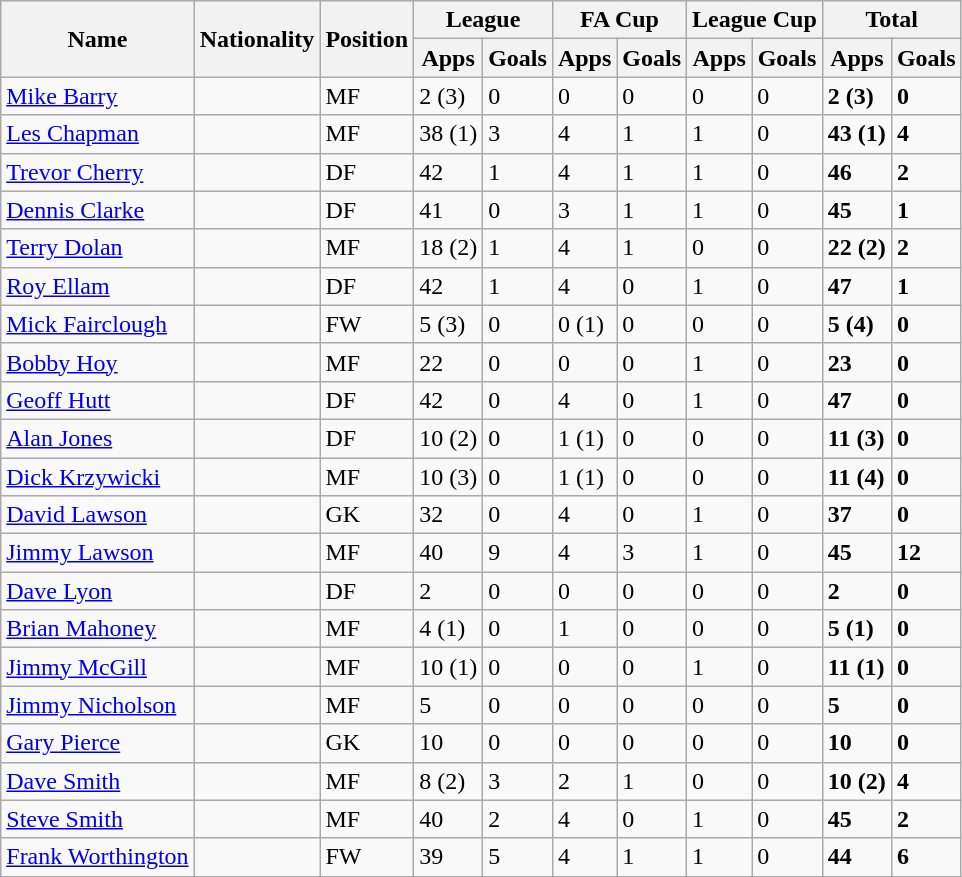<table class="wikitable sortable">
<tr>
<th scope=col rowspan=2>Name</th>
<th scope=col rowspan=2>Nationality</th>
<th scope=col rowspan=2>Position</th>
<th scope=col colspan=2>League</th>
<th scope=col colspan=2>FA Cup</th>
<th scope=col colspan=2>League Cup</th>
<th scope=col colspan=2>Total</th>
</tr>
<tr>
<th>Apps</th>
<th>Goals</th>
<th>Apps</th>
<th>Goals</th>
<th>Apps</th>
<th>Goals</th>
<th>Apps</th>
<th>Goals</th>
</tr>
<tr>
<td><a href='#'>Mike Barry</a></td>
<td></td>
<td>MF</td>
<td>2 (3)</td>
<td>0</td>
<td>0</td>
<td>0</td>
<td>0</td>
<td>0</td>
<td><strong>2 (3)</strong></td>
<td><strong>0</strong></td>
</tr>
<tr>
<td><a href='#'>Les Chapman</a></td>
<td></td>
<td>MF</td>
<td>38 (1)</td>
<td>3</td>
<td>4</td>
<td>1</td>
<td>1</td>
<td>0</td>
<td><strong>43 (1)</strong></td>
<td><strong>4</strong></td>
</tr>
<tr>
<td><a href='#'>Trevor Cherry</a></td>
<td></td>
<td>DF</td>
<td>42</td>
<td>1</td>
<td>4</td>
<td>1</td>
<td>1</td>
<td>0</td>
<td><strong>46</strong></td>
<td><strong>2</strong></td>
</tr>
<tr>
<td><a href='#'>Dennis Clarke</a></td>
<td></td>
<td>DF</td>
<td>41</td>
<td>0</td>
<td>3</td>
<td>1</td>
<td>1</td>
<td>0</td>
<td><strong>45</strong></td>
<td><strong>1</strong></td>
</tr>
<tr>
<td><a href='#'>Terry Dolan</a></td>
<td></td>
<td>MF</td>
<td>18 (2)</td>
<td>1</td>
<td>4</td>
<td>1</td>
<td>0</td>
<td>0</td>
<td><strong>22 (2)</strong></td>
<td><strong>2</strong></td>
</tr>
<tr>
<td><a href='#'>Roy Ellam</a></td>
<td></td>
<td>DF</td>
<td>42</td>
<td>1</td>
<td>4</td>
<td>0</td>
<td>1</td>
<td>0</td>
<td><strong>47</strong></td>
<td><strong>1</strong></td>
</tr>
<tr>
<td><a href='#'>Mick Fairclough</a></td>
<td></td>
<td>FW</td>
<td>5 (3)</td>
<td>0</td>
<td>0 (1)</td>
<td>0</td>
<td>0</td>
<td>0</td>
<td><strong>5 (4)</strong></td>
<td><strong>0</strong></td>
</tr>
<tr>
<td><a href='#'>Bobby Hoy</a></td>
<td></td>
<td>MF</td>
<td>22</td>
<td>0</td>
<td>0</td>
<td>0</td>
<td>1</td>
<td>0</td>
<td><strong>23</strong></td>
<td><strong>0</strong></td>
</tr>
<tr>
<td><a href='#'>Geoff Hutt</a></td>
<td></td>
<td>DF</td>
<td>42</td>
<td>0</td>
<td>4</td>
<td>0</td>
<td>1</td>
<td>0</td>
<td><strong>47</strong></td>
<td><strong>0</strong></td>
</tr>
<tr>
<td><a href='#'>Alan Jones</a></td>
<td></td>
<td>DF</td>
<td>10 (2)</td>
<td>0</td>
<td>1 (1)</td>
<td>0</td>
<td>0</td>
<td>0</td>
<td><strong>11 (3)</strong></td>
<td><strong>0</strong></td>
</tr>
<tr>
<td><a href='#'>Dick Krzywicki</a></td>
<td></td>
<td>MF</td>
<td>10 (3)</td>
<td>0</td>
<td>1 (1)</td>
<td>0</td>
<td>0</td>
<td>0</td>
<td><strong>11 (4)</strong></td>
<td><strong>0</strong></td>
</tr>
<tr>
<td><a href='#'>David Lawson</a></td>
<td></td>
<td>GK</td>
<td>32</td>
<td>0</td>
<td>4</td>
<td>0</td>
<td>1</td>
<td>0</td>
<td><strong>37</strong></td>
<td><strong>0</strong></td>
</tr>
<tr>
<td><a href='#'>Jimmy Lawson</a></td>
<td></td>
<td>MF</td>
<td>40</td>
<td>9</td>
<td>4</td>
<td>3</td>
<td>1</td>
<td>0</td>
<td><strong>45</strong></td>
<td><strong>12</strong></td>
</tr>
<tr>
<td><a href='#'>Dave Lyon</a></td>
<td></td>
<td>DF</td>
<td>2</td>
<td>0</td>
<td>0</td>
<td>0</td>
<td>0</td>
<td>0</td>
<td><strong>2</strong></td>
<td><strong>0</strong></td>
</tr>
<tr>
<td><a href='#'>Brian Mahoney</a></td>
<td></td>
<td>MF</td>
<td>4 (1)</td>
<td>0</td>
<td>1</td>
<td>0</td>
<td>0</td>
<td>0</td>
<td><strong>5 (1)</strong></td>
<td><strong>0</strong></td>
</tr>
<tr>
<td><a href='#'>Jimmy McGill</a></td>
<td></td>
<td>MF</td>
<td>10 (1)</td>
<td>0</td>
<td>0</td>
<td>0</td>
<td>1</td>
<td>0</td>
<td><strong>11 (1)</strong></td>
<td><strong>0</strong></td>
</tr>
<tr>
<td><a href='#'>Jimmy Nicholson</a></td>
<td></td>
<td>MF</td>
<td>5</td>
<td>0</td>
<td>0</td>
<td>0</td>
<td>0</td>
<td>0</td>
<td><strong>5</strong></td>
<td><strong>0</strong></td>
</tr>
<tr>
<td><a href='#'>Gary Pierce</a></td>
<td></td>
<td>GK</td>
<td>10</td>
<td>0</td>
<td>0</td>
<td>0</td>
<td>0</td>
<td>0</td>
<td><strong>10</strong></td>
<td><strong>0</strong></td>
</tr>
<tr>
<td><a href='#'>Dave Smith</a></td>
<td></td>
<td>MF</td>
<td>8 (2)</td>
<td>3</td>
<td>2</td>
<td>1</td>
<td>0</td>
<td>0</td>
<td><strong>10 (2)</strong></td>
<td><strong>4</strong></td>
</tr>
<tr>
<td><a href='#'>Steve Smith</a></td>
<td></td>
<td>MF</td>
<td>40</td>
<td>2</td>
<td>4</td>
<td>0</td>
<td>1</td>
<td>0</td>
<td><strong>45</strong></td>
<td><strong>2</strong></td>
</tr>
<tr>
<td><a href='#'>Frank Worthington</a></td>
<td></td>
<td>FW</td>
<td>39</td>
<td>5</td>
<td>4</td>
<td>1</td>
<td>1</td>
<td>0</td>
<td><strong>44</strong></td>
<td><strong>6</strong></td>
</tr>
<tr>
</tr>
</table>
